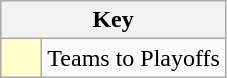<table class="wikitable" style="text-align: center;">
<tr>
<th colspan=2>Key</th>
</tr>
<tr>
<td style="background:#ffffcc; width:20px;"></td>
<td align=left>Teams to Playoffs</td>
</tr>
</table>
